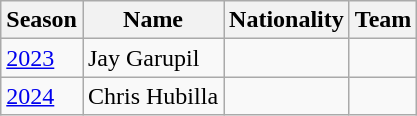<table class="wikitable">
<tr>
<th>Season</th>
<th>Name</th>
<th>Nationality</th>
<th>Team</th>
</tr>
<tr>
<td><a href='#'>2023</a></td>
<td>Jay Garupil</td>
<td></td>
<td></td>
</tr>
<tr>
<td><a href='#'>2024</a></td>
<td>Chris Hubilla</td>
<td></td>
<td></td>
</tr>
</table>
